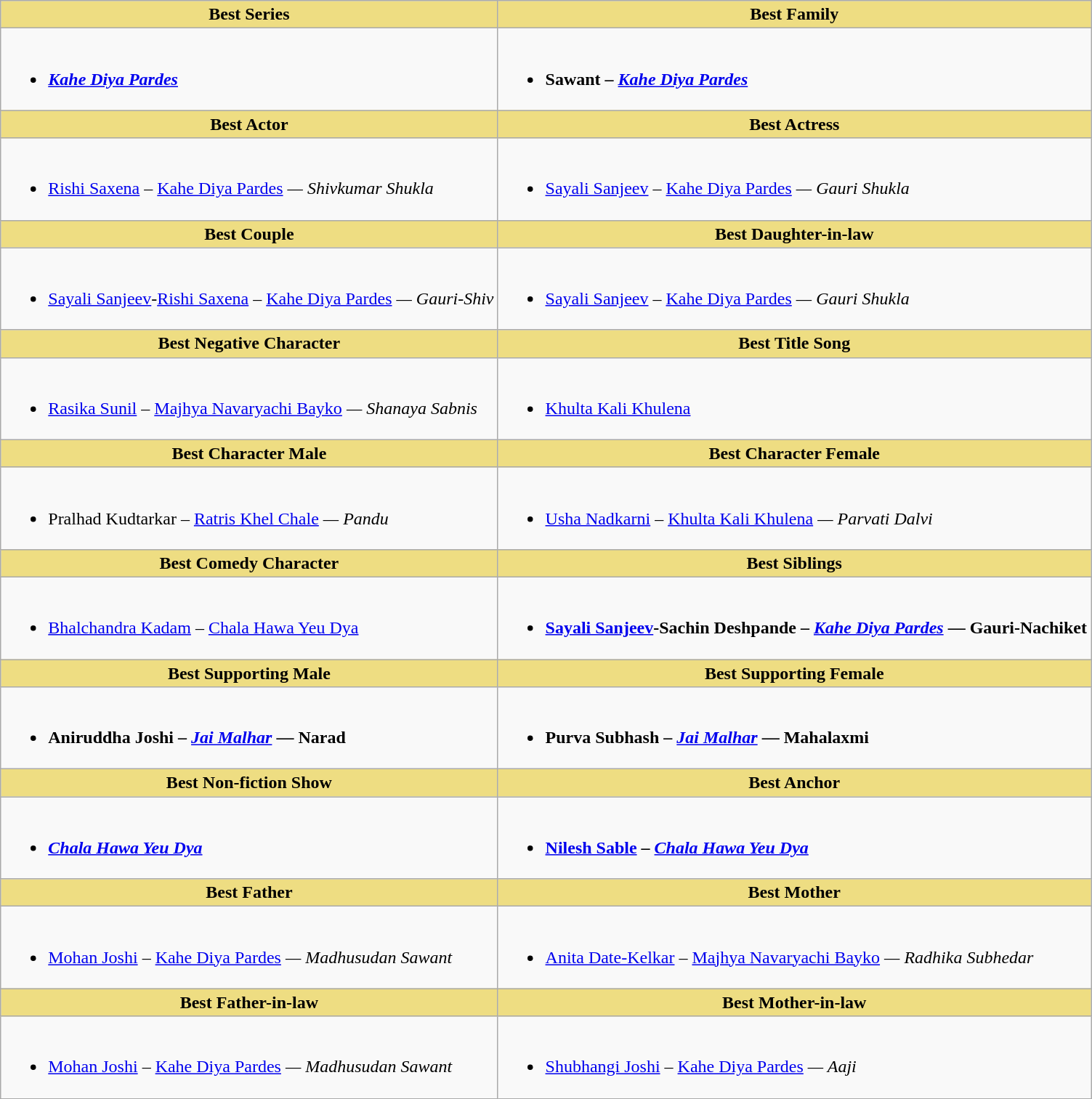<table class="wikitable">
<tr>
<th style="background:#EEDD82;">Best Series</th>
<th style="background:#EEDD82;">Best Family</th>
</tr>
<tr>
<td><br><ul><li><strong><em><a href='#'>Kahe Diya Pardes</a></em></strong></li></ul></td>
<td><br><ul><li><strong>Sawant – <em><a href='#'>Kahe Diya Pardes</a><strong><em></li></ul></td>
</tr>
<tr>
<th style="background:#EEDD82;">Best Actor</th>
<th style="background:#EEDD82;">Best Actress</th>
</tr>
<tr>
<td><br><ul><li></strong><a href='#'>Rishi Saxena</a> – </em><a href='#'>Kahe Diya Pardes</a><em> — Shivkumar Shukla<strong></li></ul></td>
<td><br><ul><li></strong><a href='#'>Sayali Sanjeev</a> – </em><a href='#'>Kahe Diya Pardes</a><em> — Gauri Shukla<strong></li></ul></td>
</tr>
<tr>
<th style="background:#EEDD82;">Best Couple</th>
<th style="background:#EEDD82;">Best Daughter-in-law</th>
</tr>
<tr>
<td><br><ul><li></strong><a href='#'>Sayali Sanjeev</a>-<a href='#'>Rishi Saxena</a> – </em><a href='#'>Kahe Diya Pardes</a><em> — Gauri-Shiv<strong></li></ul></td>
<td><br><ul><li></strong><a href='#'>Sayali Sanjeev</a> – </em><a href='#'>Kahe Diya Pardes</a><em> — Gauri Shukla<strong></li></ul></td>
</tr>
<tr>
<th style="background:#EEDD82;">Best Negative Character</th>
<th style="background:#EEDD82;">Best Title Song</th>
</tr>
<tr>
<td><br><ul><li></strong><a href='#'>Rasika Sunil</a> – </em><a href='#'>Majhya Navaryachi Bayko</a><em> — Shanaya Sabnis<strong></li></ul></td>
<td><br><ul><li></em></strong><a href='#'>Khulta Kali Khulena</a><strong><em></li></ul></td>
</tr>
<tr>
<th style="background:#EEDD82;">Best Character Male</th>
<th style="background:#EEDD82;">Best Character Female</th>
</tr>
<tr>
<td><br><ul><li></strong>Pralhad Kudtarkar – </em><a href='#'>Ratris Khel Chale</a><em> — Pandu<strong></li></ul></td>
<td><br><ul><li></strong><a href='#'>Usha Nadkarni</a> – </em><a href='#'>Khulta Kali Khulena</a><em> — Parvati Dalvi<strong></li></ul></td>
</tr>
<tr>
<th style="background:#EEDD82;">Best Comedy Character</th>
<th style="background:#EEDD82;">Best Siblings</th>
</tr>
<tr>
<td><br><ul><li></strong><a href='#'>Bhalchandra Kadam</a> – </em><a href='#'>Chala Hawa Yeu Dya</a></em></strong></li></ul></td>
<td><br><ul><li><strong><a href='#'>Sayali Sanjeev</a>-Sachin Deshpande – <em><a href='#'>Kahe Diya Pardes</a></em> — Gauri-Nachiket</strong></li></ul></td>
</tr>
<tr>
<th style="background:#EEDD82;">Best Supporting Male</th>
<th style="background:#EEDD82;">Best Supporting Female</th>
</tr>
<tr>
<td><br><ul><li><strong>Aniruddha Joshi – <em><a href='#'>Jai Malhar</a></em> — Narad</strong></li></ul></td>
<td><br><ul><li><strong>Purva Subhash – <em><a href='#'>Jai Malhar</a></em> — Mahalaxmi</strong></li></ul></td>
</tr>
<tr>
<th style="background:#EEDD82;">Best Non-fiction Show</th>
<th style="background:#EEDD82;">Best Anchor</th>
</tr>
<tr>
<td><br><ul><li><strong><em><a href='#'>Chala Hawa Yeu Dya</a></em></strong></li></ul></td>
<td><br><ul><li><strong><a href='#'>Nilesh Sable</a> – <em><a href='#'>Chala Hawa Yeu Dya</a><strong><em></li></ul></td>
</tr>
<tr>
<th style="background:#EEDD82;">Best Father</th>
<th style="background:#EEDD82;">Best Mother</th>
</tr>
<tr>
<td><br><ul><li></strong><a href='#'>Mohan Joshi</a> – </em><a href='#'>Kahe Diya Pardes</a><em> — Madhusudan Sawant<strong></li></ul></td>
<td><br><ul><li></strong><a href='#'>Anita Date-Kelkar</a> – </em><a href='#'>Majhya Navaryachi Bayko</a><em> — Radhika Subhedar<strong></li></ul></td>
</tr>
<tr>
<th style="background:#EEDD82;">Best Father-in-law</th>
<th style="background:#EEDD82;">Best Mother-in-law</th>
</tr>
<tr>
<td><br><ul><li></strong><a href='#'>Mohan Joshi</a> – </em><a href='#'>Kahe Diya Pardes</a><em> — Madhusudan Sawant<strong></li></ul></td>
<td><br><ul><li></strong><a href='#'>Shubhangi Joshi</a> – </em><a href='#'>Kahe Diya Pardes</a><em> — Aaji<strong></li></ul></td>
</tr>
</table>
